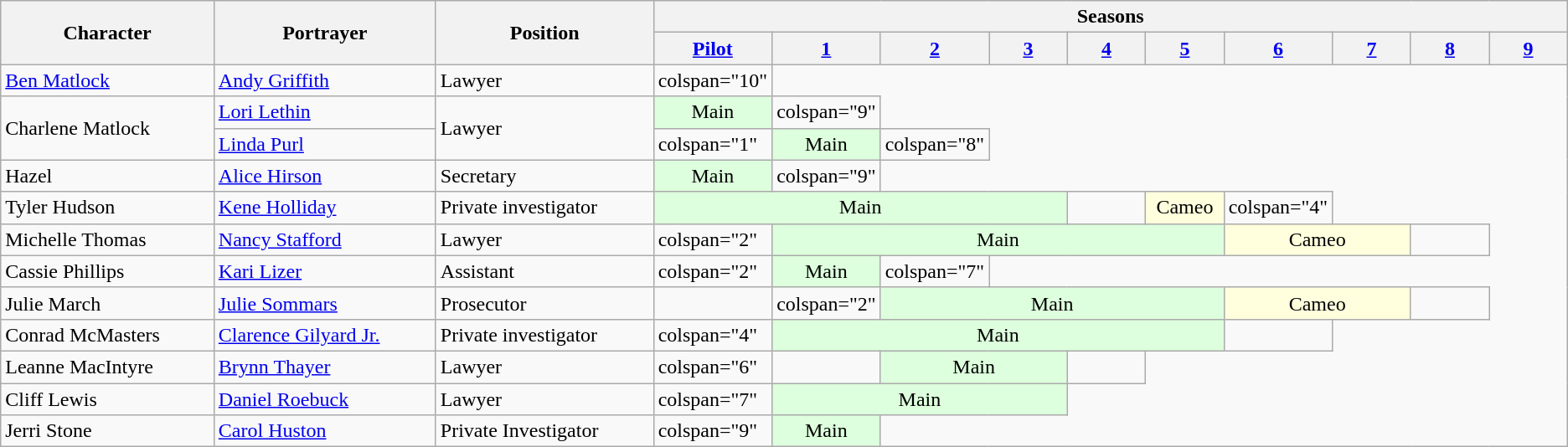<table class="wikitable">
<tr>
<th rowspan="2">Character</th>
<th ! rowspan="2">Portrayer</th>
<th ! rowspan="2">Position</th>
<th ! colspan="10">Seasons</th>
</tr>
<tr>
<th width="5%"><a href='#'>Pilot</a></th>
<th width="5%"><a href='#'>1</a></th>
<th width="5%"><a href='#'>2</a></th>
<th width="5%"><a href='#'>3</a></th>
<th width="5%"><a href='#'>4</a></th>
<th width="5%"><a href='#'>5</a></th>
<th width="5%"><a href='#'>6</a></th>
<th width="5%"><a href='#'>7</a></th>
<th width="5%"><a href='#'>8</a></th>
<th width="5%"><a href='#'>9</a></th>
</tr>
<tr>
<td><a href='#'>Ben Matlock</a></td>
<td><a href='#'>Andy Griffith</a></td>
<td>Lawyer</td>
<td>colspan="10" </td>
</tr>
<tr>
<td rowspan="2">Charlene Matlock</td>
<td><a href='#'>Lori Lethin</a></td>
<td rowspan="2">Lawyer</td>
<td style="background:#dfd;text-align:center;">Main</td>
<td>colspan="9" </td>
</tr>
<tr>
<td><a href='#'>Linda Purl</a></td>
<td>colspan="1" </td>
<td style="background:#dfd;text-align:center;">Main</td>
<td>colspan="8" </td>
</tr>
<tr>
<td>Hazel</td>
<td><a href='#'>Alice Hirson</a></td>
<td>Secretary</td>
<td style="background:#dfd;text-align:center;">Main</td>
<td>colspan="9" </td>
</tr>
<tr>
<td>Tyler Hudson</td>
<td><a href='#'>Kene Holliday</a></td>
<td>Private investigator</td>
<td colspan="4"  style="background:#dfd;text-align:center;">Main</td>
<td></td>
<td style="background:#ffd; text-align:center;">Cameo</td>
<td>colspan="4" </td>
</tr>
<tr>
<td>Michelle Thomas</td>
<td><a href='#'>Nancy Stafford</a></td>
<td>Lawyer</td>
<td>colspan="2" </td>
<td colspan="5"  style="background:#dfd; text-align:center;">Main</td>
<td colspan="2" style="background:#ffd; text-align:center;">Cameo</td>
<td></td>
</tr>
<tr>
<td>Cassie Phillips</td>
<td><a href='#'>Kari Lizer</a></td>
<td>Assistant</td>
<td>colspan="2" </td>
<td style="background:#dfd; text-align:center;">Main</td>
<td>colspan="7" </td>
</tr>
<tr>
<td>Julie March</td>
<td><a href='#'>Julie Sommars</a></td>
<td>Prosecutor</td>
<td></td>
<td>colspan="2" </td>
<td colspan="4"  style="background:#dfd; text-align:center;">Main</td>
<td colspan="2" style="background:#ffd; text-align:center;">Cameo</td>
<td></td>
</tr>
<tr>
<td>Conrad McMasters</td>
<td><a href='#'>Clarence Gilyard Jr.</a></td>
<td>Private investigator</td>
<td>colspan="4" </td>
<td colspan="5"  style="background:#dfd; text-align:center;">Main</td>
<td></td>
</tr>
<tr>
<td>Leanne MacIntyre</td>
<td><a href='#'>Brynn Thayer</a></td>
<td>Lawyer</td>
<td>colspan="6" </td>
<td></td>
<td colspan="2"  style="background:#dfd; text-align:center;">Main</td>
<td></td>
</tr>
<tr>
<td>Cliff Lewis</td>
<td><a href='#'>Daniel Roebuck</a></td>
<td>Lawyer</td>
<td>colspan="7" </td>
<td colspan="3"  style="background:#dfd; text-align:center;">Main</td>
</tr>
<tr>
<td>Jerri Stone</td>
<td><a href='#'>Carol Huston</a></td>
<td>Private Investigator</td>
<td>colspan="9" </td>
<td style="background:#dfd; text-align:center;">Main</td>
</tr>
</table>
